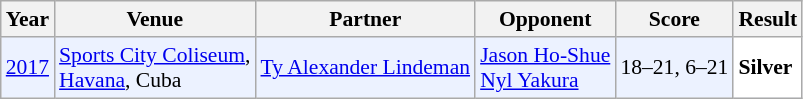<table class="sortable wikitable" style="font-size: 90%;">
<tr>
<th>Year</th>
<th>Venue</th>
<th>Partner</th>
<th>Opponent</th>
<th>Score</th>
<th>Result</th>
</tr>
<tr style="background:#ECF2FF">
<td align="center"><a href='#'>2017</a></td>
<td align="left"><a href='#'>Sports City Coliseum</a>,<br><a href='#'>Havana</a>, Cuba</td>
<td align="left"> <a href='#'>Ty Alexander Lindeman</a></td>
<td align="left"> <a href='#'>Jason Ho-Shue</a><br> <a href='#'>Nyl Yakura</a></td>
<td align="left">18–21, 6–21</td>
<td style="text-align:left; background:white"> <strong>Silver</strong></td>
</tr>
</table>
